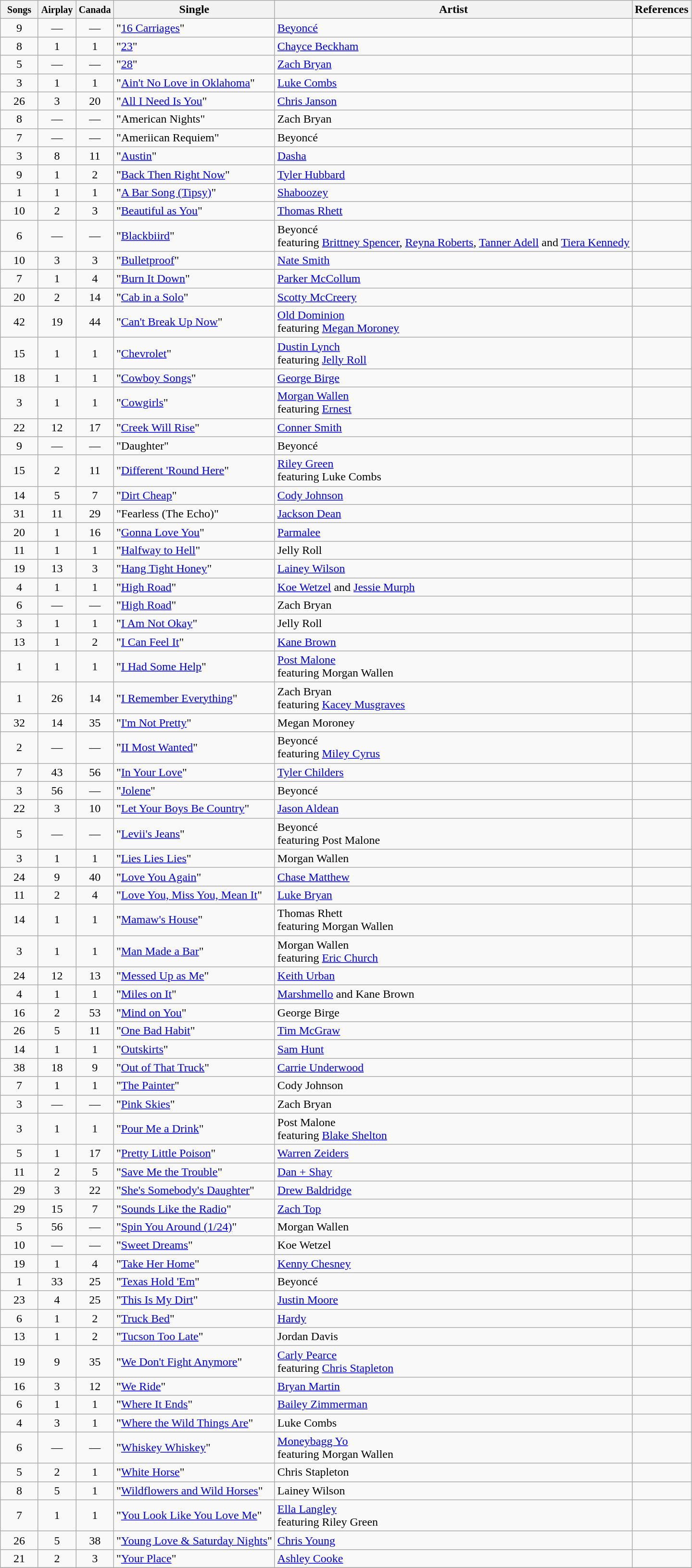<table class="wikitable sortable">
<tr>
<th style="width:45px;"><small>Songs</small></th>
<th style="width:45px;"><small>Airplay</small></th>
<th style="width:45px;"><small>Canada</small></th>
<th style="width:auto;">Single</th>
<th style="width:auto;">Artist</th>
<th style="width:auto;">References</th>
</tr>
<tr>
<td align=center>9</td>
<td align=center>—</td>
<td align=center>—</td>
<td>"<a href='#'>16 Carriages</a>"</td>
<td><a href='#'>Beyoncé</a></td>
<td></td>
</tr>
<tr>
<td align=center>8</td>
<td align=center>1</td>
<td align=center>1</td>
<td>"<a href='#'>23</a>"</td>
<td><a href='#'>Chayce Beckham</a></td>
<td></td>
</tr>
<tr>
<td align=center>5</td>
<td align=center>—</td>
<td align=center>—</td>
<td>"<a href='#'>28</a>"</td>
<td><a href='#'>Zach Bryan</a></td>
<td></td>
</tr>
<tr>
<td align=center>3</td>
<td align=center>1</td>
<td align=center>1</td>
<td>"<a href='#'>Ain't No Love in Oklahoma</a>"</td>
<td><a href='#'>Luke Combs</a></td>
<td></td>
</tr>
<tr>
<td align=center>26</td>
<td align=center>3</td>
<td align=center>20</td>
<td>"<a href='#'>All I Need Is You</a>"</td>
<td><a href='#'>Chris Janson</a></td>
<td></td>
</tr>
<tr>
<td align=center>8</td>
<td align=center>—</td>
<td align=center>—</td>
<td>"American Nights"</td>
<td>Zach Bryan</td>
<td></td>
</tr>
<tr>
<td align=center>7</td>
<td align=center>—</td>
<td align=center>—</td>
<td>"Ameriican Requiem"</td>
<td>Beyoncé</td>
<td></td>
</tr>
<tr>
<td align=center>3</td>
<td align=center>8</td>
<td align=center>11</td>
<td>"<a href='#'>Austin</a>"</td>
<td><a href='#'>Dasha</a></td>
<td></td>
</tr>
<tr>
<td align=center>9</td>
<td align=center>1</td>
<td align=center>2</td>
<td>"<a href='#'>Back Then Right Now</a>"</td>
<td><a href='#'>Tyler Hubbard</a></td>
<td></td>
</tr>
<tr>
<td align=center>1</td>
<td align=center>1</td>
<td align=center>1</td>
<td>"<a href='#'>A Bar Song (Tipsy)</a>"</td>
<td><a href='#'>Shaboozey</a></td>
<td></td>
</tr>
<tr>
<td align=center>10</td>
<td align=center>2</td>
<td align=center>3</td>
<td>"<a href='#'>Beautiful as You</a>"</td>
<td><a href='#'>Thomas Rhett</a></td>
<td></td>
</tr>
<tr>
<td align=center>6</td>
<td align=center>—</td>
<td align=center>—</td>
<td>"<a href='#'>Blackbiird</a>"</td>
<td>Beyoncé <br> featuring <a href='#'>Brittney Spencer</a>, <a href='#'>Reyna Roberts</a>, <a href='#'>Tanner Adell</a> and <a href='#'>Tiera Kennedy</a></td>
<td></td>
</tr>
<tr>
<td align=center>10</td>
<td align=center>3</td>
<td align=center>3</td>
<td>"<a href='#'>Bulletproof</a>"</td>
<td><a href='#'>Nate Smith</a></td>
<td></td>
</tr>
<tr>
<td align=center>7</td>
<td align=center>1</td>
<td align=center>4</td>
<td>"<a href='#'>Burn It Down</a>"</td>
<td><a href='#'>Parker McCollum</a></td>
<td></td>
</tr>
<tr>
<td align=center>20</td>
<td align=center>2</td>
<td align=center>14</td>
<td>"<a href='#'>Cab in a Solo</a>"</td>
<td><a href='#'>Scotty McCreery</a></td>
<td></td>
</tr>
<tr>
<td align=center>42</td>
<td align=center>19</td>
<td align=center>44</td>
<td>"<a href='#'>Can't Break Up Now</a>"</td>
<td><a href='#'>Old Dominion</a> <br> featuring <a href='#'>Megan Moroney</a></td>
<td></td>
</tr>
<tr>
<td align=center>15</td>
<td align=center>1</td>
<td align=center>1</td>
<td>"<a href='#'>Chevrolet</a>"</td>
<td><a href='#'>Dustin Lynch</a> <br> featuring <a href='#'>Jelly Roll</a></td>
<td></td>
</tr>
<tr>
<td align=center>18</td>
<td align=center>1</td>
<td align=center>1</td>
<td>"<a href='#'>Cowboy Songs</a>"</td>
<td><a href='#'>George Birge</a></td>
<td></td>
</tr>
<tr>
<td align=center>3</td>
<td align=center>1</td>
<td align=center>1</td>
<td>"<a href='#'>Cowgirls</a>"</td>
<td><a href='#'>Morgan Wallen</a> <br> featuring <a href='#'>Ernest</a></td>
<td></td>
</tr>
<tr>
<td align=center>22</td>
<td align=center>12</td>
<td align=center>17</td>
<td>"<a href='#'>Creek Will Rise</a>"</td>
<td><a href='#'>Conner Smith</a></td>
<td></td>
</tr>
<tr>
<td align=center>9</td>
<td align=center>—</td>
<td align=center>—</td>
<td>"Daughter"</td>
<td>Beyoncé</td>
<td></td>
</tr>
<tr>
<td align=center>15</td>
<td align=center>2</td>
<td align=center>11</td>
<td>"<a href='#'>Different 'Round Here</a>"</td>
<td><a href='#'>Riley Green</a> <br> featuring Luke Combs</td>
<td></td>
</tr>
<tr>
<td align=center>14</td>
<td align=center>5</td>
<td align=center>7</td>
<td>"<a href='#'>Dirt Cheap</a>"</td>
<td><a href='#'>Cody Johnson</a></td>
<td></td>
</tr>
<tr>
<td align=center>31</td>
<td align=center>11</td>
<td align=center>29</td>
<td>"Fearless (The Echo)"</td>
<td><a href='#'>Jackson Dean</a></td>
<td></td>
</tr>
<tr>
<td align=center>20</td>
<td align=center>1</td>
<td align=center>16</td>
<td>"<a href='#'>Gonna Love You</a>"</td>
<td><a href='#'>Parmalee</a></td>
<td></td>
</tr>
<tr>
<td align=center>11</td>
<td align=center>1</td>
<td align=center>1</td>
<td>"<a href='#'>Halfway to Hell</a>"</td>
<td>Jelly Roll</td>
<td></td>
</tr>
<tr>
<td align=center>19</td>
<td align=center>13</td>
<td align=center>3</td>
<td>"<a href='#'>Hang Tight Honey</a>"</td>
<td><a href='#'>Lainey Wilson</a></td>
<td></td>
</tr>
<tr>
<td align=center>4</td>
<td align=center>1</td>
<td align=center>1</td>
<td>"<a href='#'>High Road</a>"</td>
<td><a href='#'>Koe Wetzel</a> and <a href='#'>Jessie Murph</a></td>
<td></td>
</tr>
<tr>
<td align=center>6</td>
<td align=center>—</td>
<td align=center>—</td>
<td>"<a href='#'>High Road</a>"</td>
<td>Zach Bryan</td>
<td></td>
</tr>
<tr>
<td align=center>3</td>
<td align=center>1</td>
<td align=center>1</td>
<td>"<a href='#'>I Am Not Okay</a>"</td>
<td>Jelly Roll</td>
<td></td>
</tr>
<tr>
<td align=center>13</td>
<td align=center>1</td>
<td align=center>2</td>
<td>"<a href='#'>I Can Feel It</a>"</td>
<td><a href='#'>Kane Brown</a></td>
<td></td>
</tr>
<tr>
<td align=center>1</td>
<td align=center>1</td>
<td align=center>1</td>
<td>"<a href='#'>I Had Some Help</a>"</td>
<td><a href='#'>Post Malone</a> <br> featuring Morgan Wallen</td>
<td></td>
</tr>
<tr>
<td align=center>1</td>
<td align=center>26</td>
<td align=center>14</td>
<td>"<a href='#'>I Remember Everything</a>"</td>
<td>Zach Bryan <br> featuring <a href='#'>Kacey Musgraves</a></td>
<td></td>
</tr>
<tr>
<td align=center>32</td>
<td align=center>14</td>
<td align=center>35</td>
<td>"<a href='#'>I'm Not Pretty</a>"</td>
<td>Megan Moroney</td>
<td></td>
</tr>
<tr>
<td align=center>2</td>
<td align=center>—</td>
<td align=center>—</td>
<td>"<a href='#'>II Most Wanted</a>"</td>
<td>Beyoncé <br> featuring <a href='#'>Miley Cyrus</a></td>
<td></td>
</tr>
<tr>
<td align=center>7</td>
<td align=center>43</td>
<td align=center>56</td>
<td>"<a href='#'>In Your Love</a>"</td>
<td><a href='#'>Tyler Childers</a></td>
<td></td>
</tr>
<tr>
<td align=center>3</td>
<td align=center>56</td>
<td align=center>—</td>
<td>"<a href='#'>Jolene</a>"</td>
<td>Beyoncé</td>
<td></td>
</tr>
<tr>
<td align=center>22</td>
<td align=center>3</td>
<td align=center>10</td>
<td>"<a href='#'>Let Your Boys Be Country</a>"</td>
<td><a href='#'>Jason Aldean</a></td>
<td></td>
</tr>
<tr>
<td align=center>5</td>
<td align=center>—</td>
<td align=center>—</td>
<td>"<a href='#'>Levii's Jeans</a>"</td>
<td>Beyoncé <br> featuring Post Malone</td>
<td></td>
</tr>
<tr>
<td align=center>3</td>
<td align=center>1</td>
<td align=center>1</td>
<td>"<a href='#'>Lies Lies Lies</a>"</td>
<td>Morgan Wallen</td>
<td></td>
</tr>
<tr>
<td align=center>24</td>
<td align=center>9</td>
<td align=center>40</td>
<td>"<a href='#'>Love You Again</a>"</td>
<td><a href='#'>Chase Matthew</a></td>
<td></td>
</tr>
<tr>
<td align=center>11</td>
<td align=center>2</td>
<td align=center>4</td>
<td>"<a href='#'>Love You, Miss You, Mean It</a>"</td>
<td><a href='#'>Luke Bryan</a></td>
<td></td>
</tr>
<tr>
<td align=center>14</td>
<td align=center>1</td>
<td align=center>1</td>
<td>"<a href='#'>Mamaw's House</a>"</td>
<td>Thomas Rhett <br> featuring Morgan Wallen</td>
<td></td>
</tr>
<tr>
<td align=center>3</td>
<td align=center>1</td>
<td align=center>1</td>
<td>"<a href='#'>Man Made a Bar</a>"</td>
<td>Morgan Wallen <br> featuring <a href='#'>Eric Church</a></td>
<td></td>
</tr>
<tr>
<td align=center>24</td>
<td align=center>12</td>
<td align=center>13</td>
<td>"<a href='#'>Messed Up as Me</a>"</td>
<td><a href='#'>Keith Urban</a></td>
<td></td>
</tr>
<tr>
<td align=center>4</td>
<td align=center>1</td>
<td align=center>1</td>
<td>"<a href='#'>Miles on It</a>"</td>
<td><a href='#'>Marshmello</a> and Kane Brown</td>
<td></td>
</tr>
<tr>
<td align=center>16</td>
<td align=center>2</td>
<td align=center>53</td>
<td>"<a href='#'>Mind on You</a>"</td>
<td>George Birge</td>
<td></td>
</tr>
<tr>
<td align=center>26</td>
<td align=center>5</td>
<td align=center>11</td>
<td>"<a href='#'>One Bad Habit</a>"</td>
<td><a href='#'>Tim McGraw</a></td>
<td></td>
</tr>
<tr>
<td align=center>14</td>
<td align=center>1</td>
<td align=center>1</td>
<td>"<a href='#'>Outskirts</a>"</td>
<td><a href='#'>Sam Hunt</a></td>
<td></td>
</tr>
<tr>
<td align=center>38</td>
<td align=center>18</td>
<td align=center>9</td>
<td>"<a href='#'>Out of That Truck</a>"</td>
<td><a href='#'>Carrie Underwood</a></td>
<td></td>
</tr>
<tr>
<td align=center>7</td>
<td align=center>1</td>
<td align=center>1</td>
<td>"<a href='#'>The Painter</a>"</td>
<td>Cody Johnson</td>
<td></td>
</tr>
<tr>
<td align=center>3</td>
<td align=center>—</td>
<td align=center>—</td>
<td>"<a href='#'>Pink Skies</a>"</td>
<td>Zach Bryan</td>
<td></td>
</tr>
<tr>
<td align=center>3</td>
<td align=center>1</td>
<td align=center>1</td>
<td>"<a href='#'>Pour Me a Drink</a>"</td>
<td>Post Malone <br> featuring <a href='#'>Blake Shelton</a></td>
<td></td>
</tr>
<tr>
<td align=center>5</td>
<td align=center>1</td>
<td align=center>17</td>
<td>"<a href='#'>Pretty Little Poison</a>"</td>
<td><a href='#'>Warren Zeiders</a></td>
<td></td>
</tr>
<tr>
<td align=center>11</td>
<td align=center>2</td>
<td align=center>5</td>
<td>"<a href='#'>Save Me the Trouble</a>"</td>
<td><a href='#'>Dan + Shay</a></td>
<td></td>
</tr>
<tr>
<td align=center>29</td>
<td align=center>3</td>
<td align=center>22</td>
<td>"<a href='#'>She's Somebody's Daughter</a>"</td>
<td><a href='#'>Drew Baldridge</a></td>
<td></td>
</tr>
<tr>
<td align=center>29</td>
<td align=center>15</td>
<td align=center>7</td>
<td>"<a href='#'>Sounds Like the Radio</a>"</td>
<td><a href='#'>Zach Top</a></td>
<td></td>
</tr>
<tr>
<td align=center>5</td>
<td align=center>56</td>
<td align=center>—</td>
<td>"<a href='#'>Spin You Around (1/24)</a>"</td>
<td>Morgan Wallen</td>
<td></td>
</tr>
<tr>
<td align=center>10</td>
<td align=center>—</td>
<td align=center>—</td>
<td>"<a href='#'>Sweet Dreams</a>"</td>
<td>Koe Wetzel</td>
<td></td>
</tr>
<tr>
<td align=center>19</td>
<td align=center>1</td>
<td align=center>4</td>
<td>"<a href='#'>Take Her Home</a>"</td>
<td><a href='#'>Kenny Chesney</a></td>
<td></td>
</tr>
<tr>
<td align=center>1</td>
<td align=center>33</td>
<td align=center>25</td>
<td>"<a href='#'>Texas Hold 'Em</a>"</td>
<td>Beyoncé</td>
<td></td>
</tr>
<tr>
<td align=center>23</td>
<td align=center>4</td>
<td align=center>25</td>
<td>"<a href='#'>This Is My Dirt</a>"</td>
<td><a href='#'>Justin Moore</a></td>
<td></td>
</tr>
<tr>
<td align=center>6</td>
<td align=center>1</td>
<td align=center>2</td>
<td>"<a href='#'>Truck Bed</a>"</td>
<td><a href='#'>Hardy</a></td>
<td></td>
</tr>
<tr>
<td align=center>13</td>
<td align=center>1</td>
<td align=center>2</td>
<td>"<a href='#'>Tucson Too Late</a>"</td>
<td>Jordan Davis</td>
<td></td>
</tr>
<tr>
<td align=center>19</td>
<td align=center>9</td>
<td align=center>35</td>
<td>"<a href='#'>We Don't Fight Anymore</a>"</td>
<td><a href='#'>Carly Pearce</a> <br> featuring <a href='#'>Chris Stapleton</a></td>
<td></td>
</tr>
<tr>
<td align=center>16</td>
<td align=center>3</td>
<td align=center>12</td>
<td>"<a href='#'>We Ride</a>"</td>
<td><a href='#'>Bryan Martin</a></td>
<td></td>
</tr>
<tr>
<td align=center>6</td>
<td align=center>1</td>
<td align=center>1</td>
<td>"<a href='#'>Where It Ends</a>"</td>
<td><a href='#'>Bailey Zimmerman</a></td>
<td></td>
</tr>
<tr>
<td align=center>4</td>
<td align=center>3</td>
<td align=center>1</td>
<td>"<a href='#'>Where the Wild Things Are</a>"</td>
<td>Luke Combs</td>
<td></td>
</tr>
<tr>
<td align=center>6</td>
<td align=center>—</td>
<td align=center>—</td>
<td>"<a href='#'>Whiskey Whiskey</a>"</td>
<td><a href='#'>Moneybagg Yo</a> <br> featuring Morgan Wallen</td>
<td></td>
</tr>
<tr>
<td align=center>5</td>
<td align=center>2</td>
<td align=center>1</td>
<td>"<a href='#'>White Horse</a>"</td>
<td>Chris Stapleton</td>
<td></td>
</tr>
<tr>
<td align=center>8</td>
<td align=center>5</td>
<td align=center>1</td>
<td>"<a href='#'>Wildflowers and Wild Horses</a>"</td>
<td>Lainey Wilson</td>
<td></td>
</tr>
<tr>
<td align=center>7</td>
<td align=center>1</td>
<td align=center>1</td>
<td>"<a href='#'>You Look Like You Love Me</a>"</td>
<td><a href='#'>Ella Langley</a> <br> featuring Riley Green</td>
<td></td>
</tr>
<tr>
<td align=center>26</td>
<td align=center>5</td>
<td align=center>38</td>
<td>"<a href='#'>Young Love & Saturday Nights</a>"</td>
<td><a href='#'>Chris Young</a></td>
<td></td>
</tr>
<tr>
<td align=center>21</td>
<td align=center>2</td>
<td align=center>3</td>
<td>"<a href='#'>Your Place</a>"</td>
<td><a href='#'>Ashley Cooke</a></td>
<td></td>
</tr>
<tr>
</tr>
</table>
